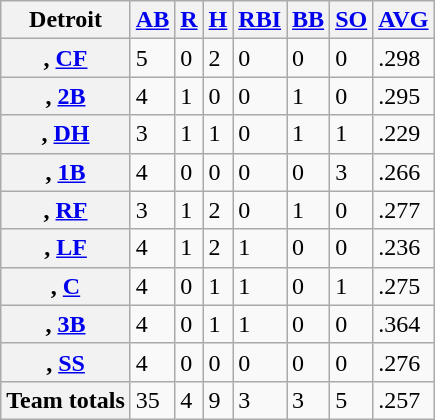<table class="wikitable sortable plainrowheaders" border="2">
<tr>
<th scope="col">Detroit</th>
<th scope="col"><a href='#'>AB</a></th>
<th scope="col"><a href='#'>R</a></th>
<th scope="col"><a href='#'>H</a></th>
<th scope="col"><a href='#'>RBI</a></th>
<th scope="col"><a href='#'>BB</a></th>
<th scope="col"><a href='#'>SO</a></th>
<th scope="col"><a href='#'>AVG</a></th>
</tr>
<tr>
<th scope="row">, <a href='#'>CF</a></th>
<td>5</td>
<td>0</td>
<td>2</td>
<td>0</td>
<td>0</td>
<td>0</td>
<td>.298</td>
</tr>
<tr>
<th scope="row">, <a href='#'>2B</a></th>
<td>4</td>
<td>1</td>
<td>0</td>
<td>0</td>
<td>1</td>
<td>0</td>
<td>.295</td>
</tr>
<tr>
<th scope="row">, <a href='#'>DH</a></th>
<td>3</td>
<td>1</td>
<td>1</td>
<td>0</td>
<td>1</td>
<td>1</td>
<td>.229</td>
</tr>
<tr>
<th scope="row">, <a href='#'>1B</a></th>
<td>4</td>
<td>0</td>
<td>0</td>
<td>0</td>
<td>0</td>
<td>3</td>
<td>.266</td>
</tr>
<tr>
<th scope="row">, <a href='#'>RF</a></th>
<td>3</td>
<td>1</td>
<td>2</td>
<td>0</td>
<td>1</td>
<td>0</td>
<td>.277</td>
</tr>
<tr>
<th scope="row">, <a href='#'>LF</a></th>
<td>4</td>
<td>1</td>
<td>2</td>
<td>1</td>
<td>0</td>
<td>0</td>
<td>.236</td>
</tr>
<tr>
<th scope="row">, <a href='#'>C</a></th>
<td>4</td>
<td>0</td>
<td>1</td>
<td>1</td>
<td>0</td>
<td>1</td>
<td>.275</td>
</tr>
<tr>
<th scope="row">, <a href='#'>3B</a></th>
<td>4</td>
<td>0</td>
<td>1</td>
<td>1</td>
<td>0</td>
<td>0</td>
<td>.364</td>
</tr>
<tr>
<th scope="row">, <a href='#'>SS</a></th>
<td>4</td>
<td>0</td>
<td>0</td>
<td>0</td>
<td>0</td>
<td>0</td>
<td>.276</td>
</tr>
<tr class="sortbottom">
<th scope="row"><strong>Team totals</strong></th>
<td>35</td>
<td>4</td>
<td>9</td>
<td>3</td>
<td>3</td>
<td>5</td>
<td>.257</td>
</tr>
</table>
